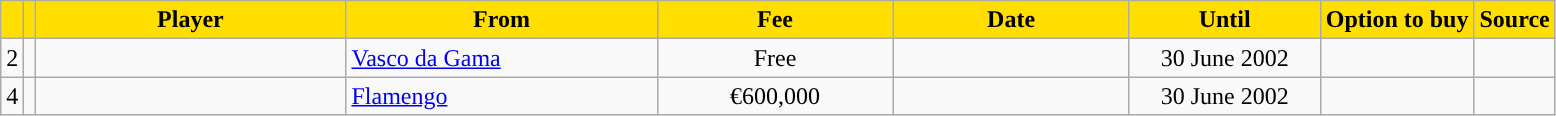<table class="wikitable sortable">
<tr>
<th style="background:#FFDE00"></th>
<th style="background:#FFDE00"></th>
<th width=200 style="background:#FFDE00">Player</th>
<th width=200 style="background:#FFDE00">From</th>
<th width=150 style="background:#FFDE00">Fee</th>
<th width=150 style="background:#FFDE00">Date</th>
<th width=120 style="background:#FFDE00">Until</th>
<th style="background:#FFDE00">Option to buy</th>
<th style="background:#FFDE00">Source</th>
</tr>
<tr>
<td align=center>2</td>
<td align=center></td>
<td></td>
<td> <a href='#'>Vasco da Gama</a></td>
<td align=center>Free</td>
<td align=center></td>
<td align=center>30 June 2002</td>
<td align=center></td>
<td align=center></td>
</tr>
<tr>
<td align=center>4</td>
<td align=center></td>
<td></td>
<td> <a href='#'>Flamengo</a></td>
<td align=center>€600,000</td>
<td align=center></td>
<td align=center>30 June 2002</td>
<td align=center></td>
<td align=center></td>
</tr>
</table>
